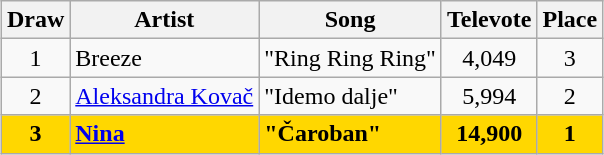<table class="sortable wikitable" style="margin: 1em auto 1em auto; text-align:center;">
<tr>
<th>Draw</th>
<th>Artist</th>
<th>Song</th>
<th>Televote</th>
<th>Place</th>
</tr>
<tr>
<td>1</td>
<td align="left">Breeze</td>
<td align="left">"Ring Ring Ring"</td>
<td>4,049</td>
<td>3</td>
</tr>
<tr>
<td>2</td>
<td align="left"><a href='#'>Aleksandra Kovač</a></td>
<td align="left">"Idemo dalje"</td>
<td>5,994</td>
<td>2</td>
</tr>
<tr style="font-weight:bold; background:gold;">
<td>3</td>
<td align="left"><a href='#'>Nina</a></td>
<td align="left">"Čaroban"</td>
<td>14,900</td>
<td>1</td>
</tr>
</table>
